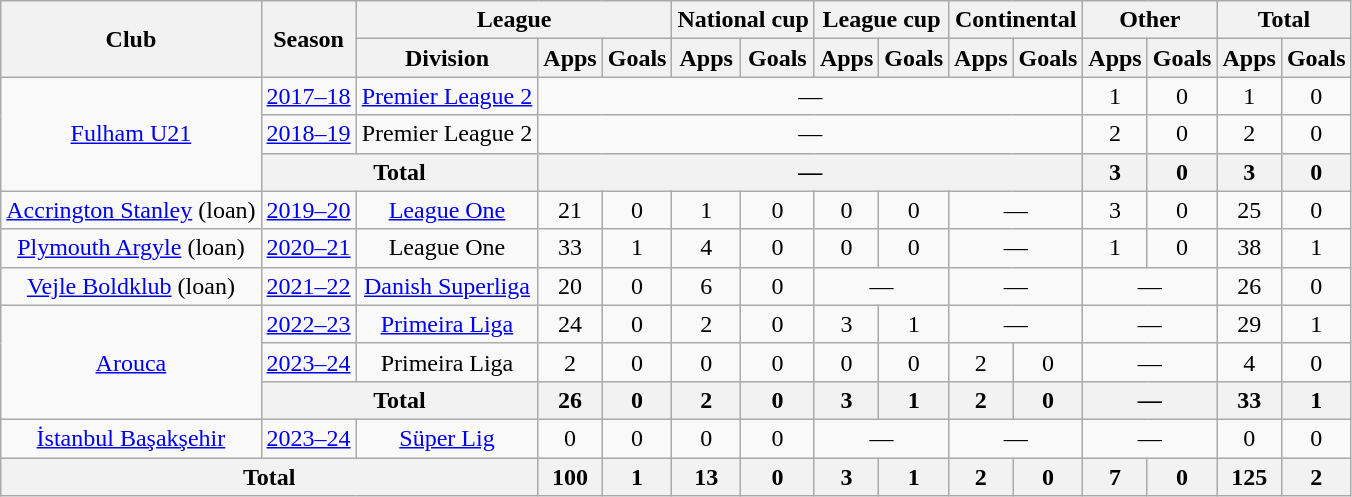<table class=wikitable style="text-align: center;">
<tr>
<th rowspan=2>Club</th>
<th rowspan=2>Season</th>
<th colspan=3>League</th>
<th colspan=2>National cup</th>
<th colspan=2>League cup</th>
<th colspan="2">Continental</th>
<th colspan="2">Other</th>
<th colspan=2>Total</th>
</tr>
<tr>
<th>Division</th>
<th>Apps</th>
<th>Goals</th>
<th>Apps</th>
<th>Goals</th>
<th>Apps</th>
<th>Goals</th>
<th>Apps</th>
<th>Goals</th>
<th>Apps</th>
<th>Goals</th>
<th>Apps</th>
<th>Goals</th>
</tr>
<tr>
<td rowspan="3" align="center"><a href='#'>Fulham U21</a></td>
<td><a href='#'>2017–18</a></td>
<td><a href='#'>Premier League 2</a></td>
<td colspan="8">—</td>
<td>1</td>
<td>0</td>
<td>1</td>
<td>0</td>
</tr>
<tr>
<td><a href='#'>2018–19</a></td>
<td>Premier League 2</td>
<td colspan="8">—</td>
<td>2</td>
<td>0</td>
<td>2</td>
<td>0</td>
</tr>
<tr>
<th colspan="2">Total</th>
<th colspan="8">—</th>
<th>3</th>
<th>0</th>
<th>3</th>
<th>0</th>
</tr>
<tr>
<td><a href='#'>Accrington Stanley</a> (loan)</td>
<td><a href='#'>2019–20</a></td>
<td><a href='#'>League One</a></td>
<td>21</td>
<td>0</td>
<td>1</td>
<td>0</td>
<td>0</td>
<td>0</td>
<td colspan="2">—</td>
<td>3</td>
<td>0</td>
<td>25</td>
<td>0</td>
</tr>
<tr>
<td><a href='#'>Plymouth Argyle</a> (loan)</td>
<td><a href='#'>2020–21</a></td>
<td>League One</td>
<td>33</td>
<td>1</td>
<td>4</td>
<td>0</td>
<td>0</td>
<td>0</td>
<td colspan="2">—</td>
<td>1</td>
<td>0</td>
<td>38</td>
<td>1</td>
</tr>
<tr>
<td><a href='#'>Vejle Boldklub</a> (loan)</td>
<td><a href='#'>2021–22</a></td>
<td><a href='#'>Danish Superliga</a></td>
<td>20</td>
<td>0</td>
<td>6</td>
<td>0</td>
<td colspan="2">—</td>
<td colspan="2">—</td>
<td colspan="2">—</td>
<td>26</td>
<td>0</td>
</tr>
<tr>
<td rowspan="3"><a href='#'>Arouca</a></td>
<td><a href='#'>2022–23</a></td>
<td><a href='#'>Primeira Liga</a></td>
<td>24</td>
<td>0</td>
<td>2</td>
<td>0</td>
<td>3</td>
<td>1</td>
<td colspan="2">—</td>
<td colspan="2">—</td>
<td>29</td>
<td>1</td>
</tr>
<tr>
<td><a href='#'>2023–24</a></td>
<td>Primeira Liga</td>
<td>2</td>
<td>0</td>
<td>0</td>
<td>0</td>
<td>0</td>
<td>0</td>
<td>2</td>
<td>0</td>
<td colspan="2">—</td>
<td>4</td>
<td>0</td>
</tr>
<tr>
<th colspan="2">Total</th>
<th>26</th>
<th>0</th>
<th>2</th>
<th>0</th>
<th>3</th>
<th>1</th>
<th>2</th>
<th>0</th>
<th colspan="2">—</th>
<th>33</th>
<th>1</th>
</tr>
<tr>
<td><a href='#'>İstanbul Başakşehir</a></td>
<td><a href='#'>2023–24</a></td>
<td><a href='#'>Süper Lig</a></td>
<td>0</td>
<td>0</td>
<td>0</td>
<td>0</td>
<td colspan="2">—</td>
<td colspan="2">—</td>
<td colspan="2">—</td>
<td>0</td>
<td>0</td>
</tr>
<tr>
<th colspan="3">Total</th>
<th>100</th>
<th>1</th>
<th>13</th>
<th>0</th>
<th>3</th>
<th>1</th>
<th>2</th>
<th>0</th>
<th>7</th>
<th>0</th>
<th>125</th>
<th>2</th>
</tr>
</table>
